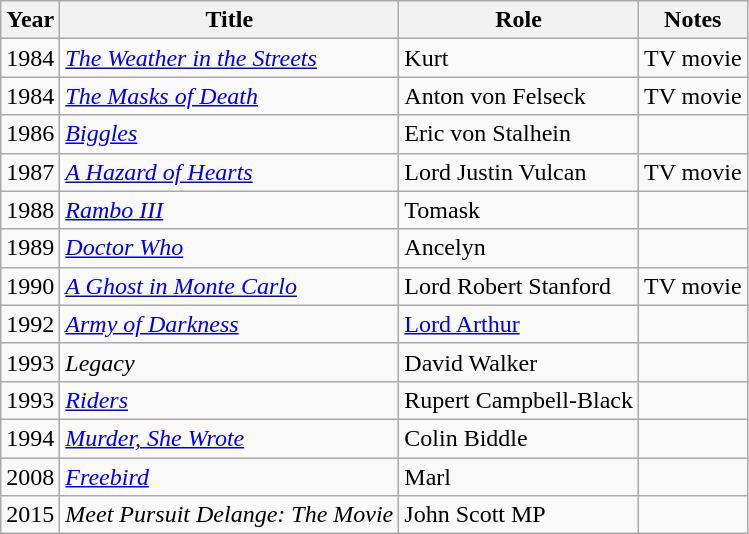<table class="wikitable">
<tr>
<th>Year</th>
<th>Title</th>
<th>Role</th>
<th>Notes</th>
</tr>
<tr>
<td>1984</td>
<td><em><a href='#'>The Weather in the Streets</a></em></td>
<td>Kurt</td>
<td>TV movie</td>
</tr>
<tr>
<td>1984</td>
<td><em><a href='#'>The Masks of Death</a></em></td>
<td>Anton von Felseck</td>
<td>TV movie</td>
</tr>
<tr>
<td>1986</td>
<td><em><a href='#'>Biggles</a></em></td>
<td>Eric von Stalhein</td>
<td></td>
</tr>
<tr>
<td>1987</td>
<td><em><a href='#'>A Hazard of Hearts</a></em></td>
<td>Lord Justin Vulcan</td>
<td>TV movie</td>
</tr>
<tr>
<td>1988</td>
<td><em><a href='#'>Rambo III</a></em></td>
<td>Tomask</td>
<td></td>
</tr>
<tr>
<td>1989</td>
<td><em><a href='#'>Doctor Who</a></em></td>
<td>Ancelyn</td>
<td></td>
</tr>
<tr>
<td>1990</td>
<td><em><a href='#'>A Ghost in Monte Carlo</a></em></td>
<td>Lord Robert Stanford</td>
<td>TV movie</td>
</tr>
<tr>
<td>1992</td>
<td><em><a href='#'>Army of Darkness</a></em></td>
<td><a href='#'>Lord Arthur</a></td>
<td></td>
</tr>
<tr>
<td>1993</td>
<td><em>Legacy</em></td>
<td>David Walker</td>
<td></td>
</tr>
<tr>
<td>1993</td>
<td><em><a href='#'>Riders</a></em></td>
<td>Rupert Campbell-Black</td>
<td></td>
</tr>
<tr>
<td>1994</td>
<td><em><a href='#'>Murder, She Wrote</a></em></td>
<td>Colin Biddle</td>
<td></td>
</tr>
<tr>
<td>2008</td>
<td><em><a href='#'>Freebird</a></em></td>
<td>Marl</td>
<td></td>
</tr>
<tr>
<td>2015</td>
<td><em>Meet Pursuit Delange: The Movie</em></td>
<td>John Scott MP</td>
<td></td>
</tr>
</table>
